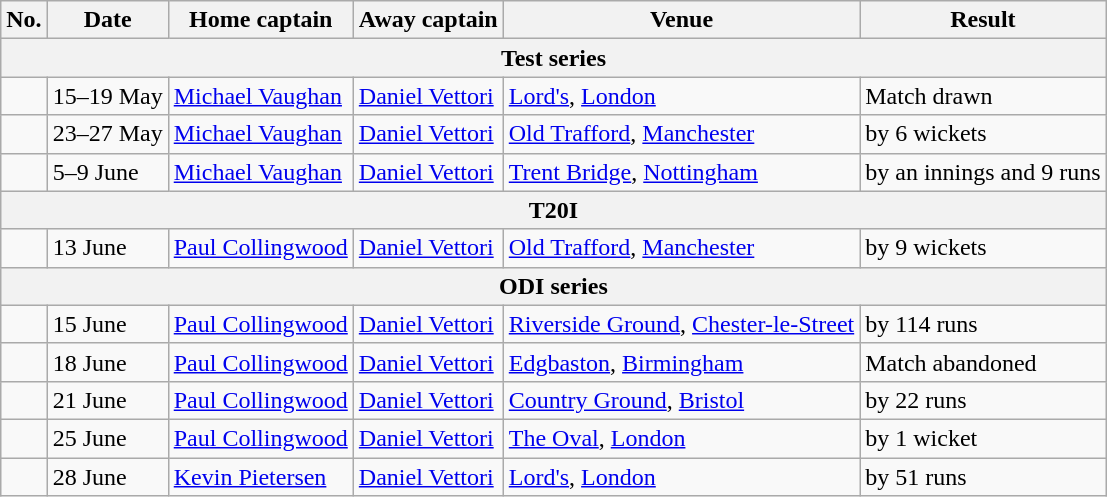<table class="wikitable">
<tr>
<th>No.</th>
<th>Date</th>
<th>Home captain</th>
<th>Away captain</th>
<th>Venue</th>
<th>Result</th>
</tr>
<tr>
<th colspan="6">Test series</th>
</tr>
<tr>
<td></td>
<td>15–19 May</td>
<td><a href='#'>Michael Vaughan</a></td>
<td><a href='#'>Daniel Vettori</a></td>
<td><a href='#'>Lord's</a>, <a href='#'>London</a></td>
<td>Match drawn</td>
</tr>
<tr>
<td></td>
<td>23–27 May</td>
<td><a href='#'>Michael Vaughan</a></td>
<td><a href='#'>Daniel Vettori</a></td>
<td><a href='#'>Old Trafford</a>, <a href='#'>Manchester</a></td>
<td> by 6 wickets</td>
</tr>
<tr>
<td></td>
<td>5–9 June</td>
<td><a href='#'>Michael Vaughan</a></td>
<td><a href='#'>Daniel Vettori</a></td>
<td><a href='#'>Trent Bridge</a>, <a href='#'>Nottingham</a></td>
<td> by an innings and 9 runs</td>
</tr>
<tr>
<th colspan="6">T20I</th>
</tr>
<tr>
<td></td>
<td>13 June</td>
<td><a href='#'>Paul Collingwood</a></td>
<td><a href='#'>Daniel Vettori</a></td>
<td><a href='#'>Old Trafford</a>, <a href='#'>Manchester</a></td>
<td> by 9 wickets</td>
</tr>
<tr>
<th colspan="6">ODI series</th>
</tr>
<tr>
<td></td>
<td>15 June</td>
<td><a href='#'>Paul Collingwood</a></td>
<td><a href='#'>Daniel Vettori</a></td>
<td><a href='#'>Riverside Ground</a>, <a href='#'>Chester-le-Street</a></td>
<td> by 114 runs</td>
</tr>
<tr>
<td></td>
<td>18 June</td>
<td><a href='#'>Paul Collingwood</a></td>
<td><a href='#'>Daniel Vettori</a></td>
<td><a href='#'>Edgbaston</a>, <a href='#'>Birmingham</a></td>
<td>Match abandoned</td>
</tr>
<tr>
<td></td>
<td>21 June</td>
<td><a href='#'>Paul Collingwood</a></td>
<td><a href='#'>Daniel Vettori</a></td>
<td><a href='#'>Country Ground</a>, <a href='#'>Bristol</a></td>
<td> by 22 runs</td>
</tr>
<tr>
<td></td>
<td>25 June</td>
<td><a href='#'>Paul Collingwood</a></td>
<td><a href='#'>Daniel Vettori</a></td>
<td><a href='#'>The Oval</a>, <a href='#'>London</a></td>
<td> by 1 wicket</td>
</tr>
<tr>
<td></td>
<td>28 June</td>
<td><a href='#'>Kevin Pietersen</a></td>
<td><a href='#'>Daniel Vettori</a></td>
<td><a href='#'>Lord's</a>, <a href='#'>London</a></td>
<td> by 51 runs</td>
</tr>
</table>
